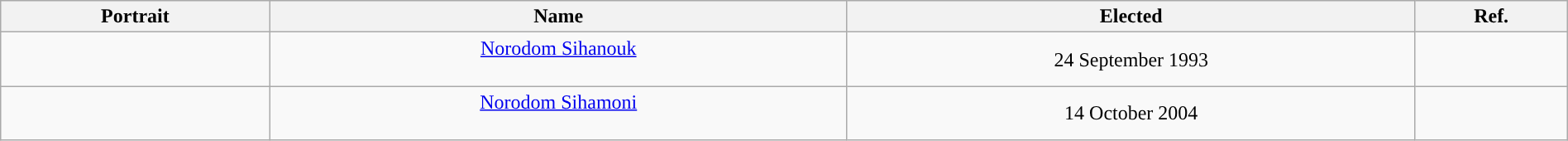<table class="wikitable sortable" style="text-align:center; font-size:100%; width:100%">
<tr>
<th>Portrait</th>
<th>Name</th>
<th>Elected</th>
<th>Ref.</th>
</tr>
<tr>
<td></td>
<td><a href='#'>Norodom Sihanouk</a><br><br></td>
<td>24 September 1993</td>
<td></td>
</tr>
<tr>
<td></td>
<td><a href='#'>Norodom Sihamoni</a><br><br></td>
<td>14 October 2004</td>
<td></td>
</tr>
</table>
